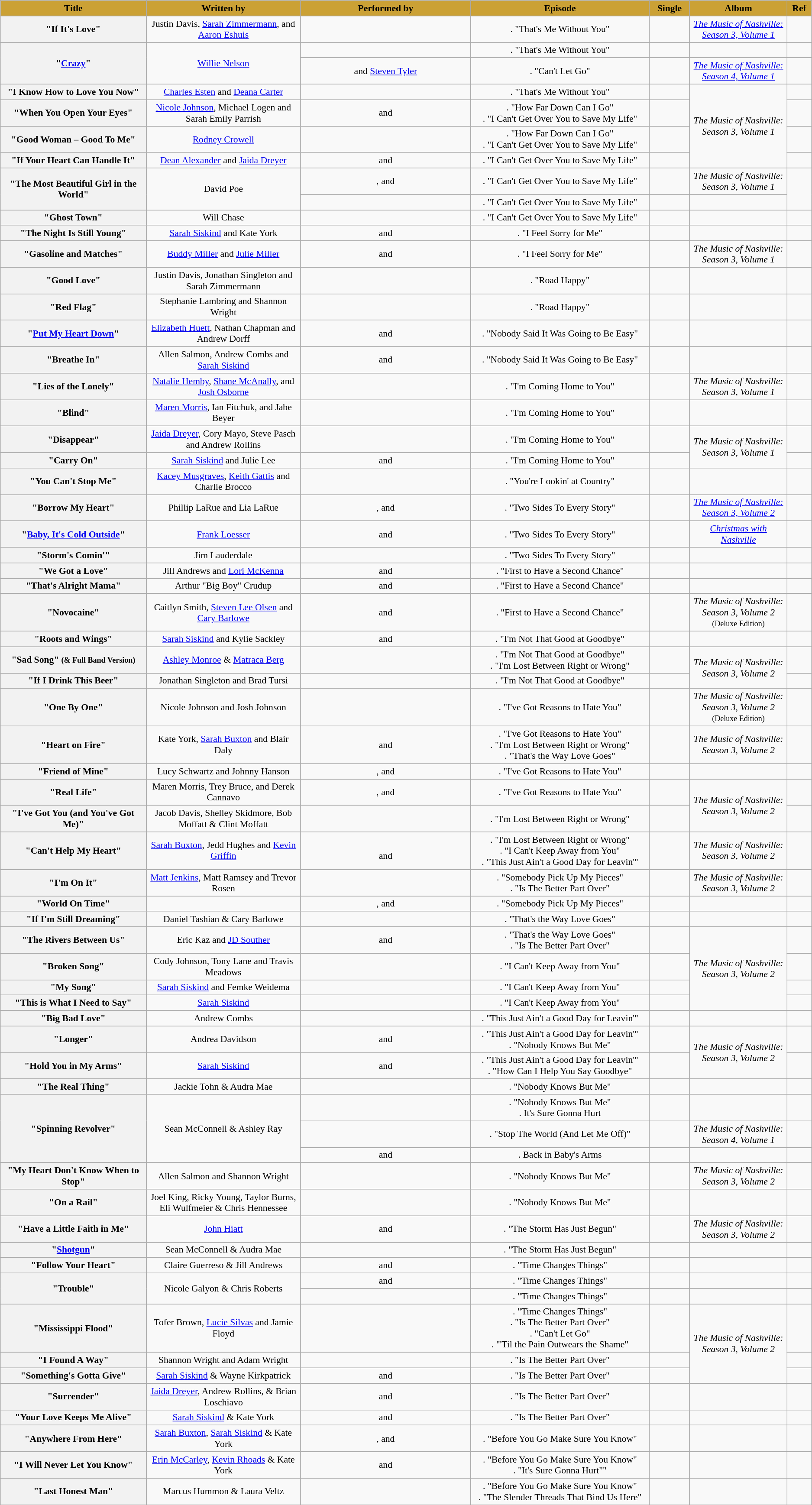<table class="wikitable sortable" style="font-size:90%; text-align: center">
<tr>
<th scope="col" style="background:#CBA135;" width="18%">Title</th>
<th scope="col" style="background:#CBA135;" width="19%">Written by</th>
<th scope="col" style="background:#CBA135" width="21%">Performed by</th>
<th scope="col" style="background:#CBA135;" width="22%">Episode</th>
<th scope="col" style="background:#CBA135;" width="5%">Single</th>
<th scope="col" style="background:#CBA135;" width="12%">Album</th>
<th scope="col" style="background:#CBA135;" width="3%">Ref</th>
</tr>
<tr>
<th scope="row">"If It's Love"</th>
<td>Justin Davis, <a href='#'>Sarah Zimmermann</a>, and <a href='#'>Aaron Eshuis</a></td>
<td></td>
<td>. "That's Me Without You"</td>
<td></td>
<td><em><a href='#'>The Music of Nashville: Season 3, Volume 1</a></em></td>
<td align="center"></td>
</tr>
<tr>
<th scope="row" rowspan="2">"<a href='#'>Crazy</a>"</th>
<td rowspan="2"><a href='#'>Willie Nelson</a></td>
<td></td>
<td>. "That's Me Without You"</td>
<td></td>
<td></td>
<td align="center"></td>
</tr>
<tr>
<td> and <a href='#'>Steven Tyler</a></td>
<td>. "Can't Let Go"</td>
<td></td>
<td><em><a href='#'>The Music of Nashville: Season 4, Volume 1</a></em></td>
<td align="center"></td>
</tr>
<tr>
<th scope="row">"I Know How to Love You Now"</th>
<td><a href='#'>Charles Esten</a> and <a href='#'>Deana Carter</a></td>
<td></td>
<td>. "That's Me Without You"</td>
<td></td>
<td rowspan="4"><em>The Music of Nashville: Season 3, Volume 1</em></td>
<td align="center"></td>
</tr>
<tr>
<th scope="row">"When You Open Your Eyes"</th>
<td><a href='#'>Nicole Johnson</a>, Michael Logen and Sarah Emily Parrish</td>
<td> and </td>
<td>. "How Far Down Can I Go" <br> . "I Can't Get Over You to Save My Life"</td>
<td></td>
<td align="center"></td>
</tr>
<tr>
<th scope="row">"Good Woman – Good To Me"</th>
<td><a href='#'>Rodney Crowell</a></td>
<td></td>
<td>. "How Far Down Can I Go" <br> . "I Can't Get Over You to Save My Life"</td>
<td></td>
<td align="center"></td>
</tr>
<tr>
<th scope="row">"If Your Heart Can Handle It"</th>
<td><a href='#'>Dean Alexander</a> and <a href='#'>Jaida Dreyer</a></td>
<td> and </td>
<td>. "I Can't Get Over You to Save My Life"</td>
<td></td>
<td align="center"></td>
</tr>
<tr>
<th scope="row" rowspan="2">"The Most Beautiful Girl in the World"</th>
<td rowspan="2">David Poe</td>
<td>,  and </td>
<td>. "I Can't Get Over You to Save My Life"</td>
<td></td>
<td><em>The Music of Nashville: Season 3, Volume 1</em></td>
<td align="center" rowspan="2"></td>
</tr>
<tr>
<td></td>
<td>. "I Can't Get Over You to Save My Life"</td>
<td></td>
<td></td>
</tr>
<tr>
<th scope="row">"Ghost Town"</th>
<td>Will Chase</td>
<td></td>
<td>. "I Can't Get Over You to Save My Life"</td>
<td></td>
<td></td>
<td align="center"></td>
</tr>
<tr>
<th scope="row">"The Night Is Still Young"</th>
<td><a href='#'>Sarah Siskind</a> and Kate York</td>
<td> and </td>
<td>. "I Feel Sorry for Me"</td>
<td></td>
<td></td>
<td align="center"></td>
</tr>
<tr>
<th scope="row">"Gasoline and Matches"</th>
<td><a href='#'>Buddy Miller</a> and <a href='#'>Julie Miller</a></td>
<td> and </td>
<td>. "I Feel Sorry for Me"</td>
<td></td>
<td><em>The Music of Nashville: Season 3, Volume 1</em></td>
<td align="center"></td>
</tr>
<tr>
<th scope="row">"Good Love"</th>
<td>Justin Davis, Jonathan Singleton and Sarah Zimmermann</td>
<td></td>
<td>. "Road Happy"</td>
<td></td>
<td></td>
<td align="center"></td>
</tr>
<tr>
<th scope="row">"Red Flag"</th>
<td>Stephanie Lambring and Shannon Wright</td>
<td></td>
<td>. "Road Happy"</td>
<td></td>
<td></td>
<td align="center"></td>
</tr>
<tr>
<th scope="row">"<a href='#'>Put My Heart Down</a>"</th>
<td><a href='#'>Elizabeth Huett</a>, Nathan Chapman and Andrew Dorff</td>
<td> and </td>
<td>. "Nobody Said It Was Going to Be Easy"</td>
<td></td>
<td></td>
<td align="center"></td>
</tr>
<tr>
<th scope="row">"Breathe In"</th>
<td>Allen Salmon, Andrew Combs and <a href='#'>Sarah Siskind</a></td>
<td> and </td>
<td>. "Nobody Said It Was Going to Be Easy"</td>
<td></td>
<td></td>
<td align="center"></td>
</tr>
<tr>
<th scope="row">"Lies of the Lonely"</th>
<td><a href='#'>Natalie Hemby</a>, <a href='#'>Shane McAnally</a>, and <a href='#'>Josh Osborne</a></td>
<td></td>
<td>. "I'm Coming Home to You"</td>
<td></td>
<td rowspan="1"><em>The Music of Nashville: Season 3, Volume 1</em></td>
<td align="center"></td>
</tr>
<tr>
<th scope="row">"Blind"</th>
<td><a href='#'>Maren Morris</a>, Ian Fitchuk, and Jabe Beyer</td>
<td></td>
<td>. "I'm Coming Home to You"</td>
<td></td>
<td></td>
<td align="center"></td>
</tr>
<tr>
<th scope="row">"Disappear"</th>
<td><a href='#'>Jaida Dreyer</a>, Cory Mayo, Steve Pasch and Andrew Rollins</td>
<td></td>
<td>. "I'm Coming Home to You"</td>
<td></td>
<td rowspan="2"><em>The Music of Nashville: Season 3, Volume 1</em></td>
<td align="center"></td>
</tr>
<tr>
<th scope="row">"Carry On"</th>
<td><a href='#'>Sarah Siskind</a> and Julie Lee</td>
<td> and </td>
<td>. "I'm Coming Home to You"</td>
<td></td>
<td align="center"></td>
</tr>
<tr>
<th scope="row">"You Can't Stop Me"</th>
<td><a href='#'>Kacey Musgraves</a>, <a href='#'>Keith Gattis</a> and Charlie Brocco</td>
<td></td>
<td>. "You're Lookin' at Country"</td>
<td></td>
<td></td>
<td align="center"></td>
</tr>
<tr>
<th scope="row">"Borrow My Heart"</th>
<td>Phillip LaRue and Lia LaRue</td>
<td>,  and </td>
<td>. "Two Sides To Every Story"</td>
<td></td>
<td><em><a href='#'>The Music of Nashville: Season 3, Volume 2</a></em></td>
<td align="center"></td>
</tr>
<tr>
<th scope="row">"<a href='#'>Baby, It's Cold Outside</a>"</th>
<td><a href='#'>Frank Loesser</a></td>
<td> and </td>
<td>. "Two Sides To Every Story"</td>
<td></td>
<td><em><a href='#'>Christmas with Nashville</a></em></td>
<td align="center"></td>
</tr>
<tr>
<th scope="row">"Storm's Comin'"</th>
<td>Jim Lauderdale</td>
<td></td>
<td>. "Two Sides To Every Story"</td>
<td></td>
<td></td>
<td align="center"></td>
</tr>
<tr>
<th scope="row">"We Got a Love"</th>
<td>Jill Andrews and <a href='#'>Lori McKenna</a></td>
<td> and </td>
<td>. "First to Have a Second Chance"</td>
<td></td>
<td></td>
<td align="center"></td>
</tr>
<tr>
<th scope="row">"That's Alright Mama"</th>
<td>Arthur "Big Boy" Crudup</td>
<td> and </td>
<td>. "First to Have a Second Chance"</td>
<td></td>
<td></td>
<td align="center"></td>
</tr>
<tr>
<th scope="row">"Novocaine"</th>
<td>Caitlyn Smith, <a href='#'>Steven Lee Olsen</a> and <a href='#'>Cary Barlowe</a></td>
<td> and </td>
<td>. "First to Have a Second Chance"</td>
<td></td>
<td><em>The Music of Nashville: Season 3, Volume 2</em> <small>(Deluxe Edition)</small></td>
<td align="center"></td>
</tr>
<tr>
<th scope="row">"Roots and Wings"</th>
<td><a href='#'>Sarah Siskind</a> and Kylie Sackley</td>
<td> and </td>
<td>. "I'm Not That Good at Goodbye"</td>
<td></td>
<td></td>
<td align="center"></td>
</tr>
<tr>
<th scope="row">"Sad Song" <small> (& Full Band Version) </small></th>
<td><a href='#'>Ashley Monroe</a> & <a href='#'>Matraca Berg</a></td>
<td></td>
<td>. "I'm Not That Good at Goodbye" <br> . "I'm Lost Between Right or Wrong"</td>
<td></td>
<td rowspan="2"><em>The Music of Nashville: Season 3, Volume 2</em></td>
<td align="center"></td>
</tr>
<tr>
<th scope="row">"If I Drink This Beer"</th>
<td>Jonathan Singleton and Brad Tursi</td>
<td></td>
<td>. "I'm Not That Good at Goodbye"</td>
<td></td>
<td align="center"></td>
</tr>
<tr>
<th scope="row">"One By One"</th>
<td>Nicole Johnson and Josh Johnson</td>
<td></td>
<td>. "I've Got Reasons to Hate You"</td>
<td></td>
<td><em>The Music of Nashville: Season 3, Volume 2</em> <small>(Deluxe Edition)</small></td>
<td align="center"></td>
</tr>
<tr>
<th scope="row">"Heart on Fire"</th>
<td>Kate York, <a href='#'>Sarah Buxton</a> and Blair Daly</td>
<td> and </td>
<td>. "I've Got Reasons to Hate You" <br> . "I'm Lost Between Right or Wrong" <br> . "That's the Way Love Goes"</td>
<td></td>
<td><em>The Music of Nashville: Season 3, Volume 2</em></td>
<td align="center"></td>
</tr>
<tr>
<th scope="row">"Friend of Mine"</th>
<td>Lucy Schwartz and Johnny Hanson</td>
<td>,  and </td>
<td>. "I've Got Reasons to Hate You"</td>
<td></td>
<td></td>
<td align="center"></td>
</tr>
<tr>
<th scope="row">"Real Life"</th>
<td>Maren Morris, Trey Bruce, and Derek Cannavo</td>
<td>,  and </td>
<td>. "I've Got Reasons to Hate You"</td>
<td></td>
<td rowspan="2"><em>The Music of Nashville: Season 3, Volume 2</em></td>
<td align="center"></td>
</tr>
<tr>
<th scope="row">"I've Got You (and You've Got Me)"</th>
<td>Jacob Davis, Shelley Skidmore, Bob Moffatt & Clint Moffatt</td>
<td></td>
<td>. "I'm Lost Between Right or Wrong"</td>
<td></td>
<td align="center"></td>
</tr>
<tr>
<th scope="row">"Can't Help My Heart"</th>
<td><a href='#'>Sarah Buxton</a>, Jedd Hughes and <a href='#'>Kevin Griffin</a></td>
<td><br> and </td>
<td>. "I'm Lost Between Right or Wrong"<br>. "I Can't Keep Away from You" <br> . "This Just Ain't a Good Day for Leavin'"</td>
<td></td>
<td><em>The Music of Nashville: Season 3, Volume 2</em></td>
<td align="center"></td>
</tr>
<tr>
<th scope="row">"I'm On It"</th>
<td><a href='#'>Matt Jenkins</a>, Matt Ramsey and Trevor Rosen</td>
<td></td>
<td>. "Somebody Pick Up My Pieces"<br>. "Is The Better Part Over"</td>
<td></td>
<td><em>The Music of Nashville: Season 3, Volume 2</em></td>
<td align="center"></td>
</tr>
<tr>
<th scope="row">"World On Time"</th>
<td></td>
<td>,  and </td>
<td>. "Somebody Pick Up My Pieces"<br></td>
<td></td>
<td></td>
<td align="center"></td>
</tr>
<tr>
<th scope="row">"If I'm Still Dreaming"</th>
<td>Daniel Tashian & Cary Barlowe</td>
<td></td>
<td>. "That's the Way Love Goes"</td>
<td></td>
<td></td>
<td align="center"></td>
</tr>
<tr>
<th scope="row">"The Rivers Between Us"</th>
<td>Eric Kaz and <a href='#'>JD Souther</a></td>
<td> and </td>
<td>. "That's the Way Love Goes" <br> . "Is The Better Part Over"</td>
<td></td>
<td rowspan="4"><em>The Music of Nashville: Season 3, Volume 2</em></td>
<td align="center"></td>
</tr>
<tr>
<th scope="row">"Broken Song"</th>
<td>Cody Johnson, Tony Lane and Travis Meadows</td>
<td></td>
<td>. "I Can't Keep Away from You"</td>
<td></td>
<td align="center"></td>
</tr>
<tr>
<th scope="row">"My Song"</th>
<td><a href='#'>Sarah Siskind</a> and Femke Weidema</td>
<td></td>
<td>. "I Can't Keep Away from You"</td>
<td></td>
<td align="center"></td>
</tr>
<tr>
<th scope="row">"This is What I Need to Say"</th>
<td><a href='#'>Sarah Siskind</a></td>
<td></td>
<td>. "I Can't Keep Away from You"</td>
<td></td>
<td align="center"></td>
</tr>
<tr>
<th scope="row">"Big Bad Love"</th>
<td>Andrew Combs</td>
<td></td>
<td>. "This Just Ain't a Good Day for Leavin'"</td>
<td></td>
<td></td>
<td align="center"></td>
</tr>
<tr>
<th scope="row">"Longer"</th>
<td>Andrea Davidson</td>
<td> and </td>
<td>. "This Just Ain't a Good Day for Leavin'" <br> . "Nobody Knows But Me"</td>
<td></td>
<td rowspan="2"><em>The Music of Nashville: Season 3, Volume 2</em></td>
<td align="center"></td>
</tr>
<tr>
<th scope="row">"Hold You in My Arms"</th>
<td><a href='#'>Sarah Siskind</a></td>
<td> and </td>
<td>. "This Just Ain't a Good Day for Leavin'" <br> . "How Can I Help You Say Goodbye"</td>
<td></td>
<td align="center"></td>
</tr>
<tr>
<th scope="row">"The Real Thing"</th>
<td>Jackie Tohn & Audra Mae</td>
<td></td>
<td>. "Nobody Knows But Me"</td>
<td></td>
<td></td>
<td align="center"></td>
</tr>
<tr>
<th scope="row" rowspan="3">"Spinning Revolver"</th>
<td rowspan="3">Sean McConnell & Ashley Ray</td>
<td></td>
<td>. "Nobody Knows But Me"<br>. It's Sure Gonna Hurt</td>
<td></td>
<td></td>
<td align="center"></td>
</tr>
<tr>
<td></td>
<td>. "Stop The World (And Let Me Off)"</td>
<td></td>
<td><em>The Music of Nashville: Season 4, Volume 1</em></td>
<td align="center"></td>
</tr>
<tr>
<td> and </td>
<td>. Back in Baby's Arms</td>
<td></td>
<td></td>
<td align="center"></td>
</tr>
<tr>
<th scope="row">"My Heart Don't Know When to Stop"</th>
<td>Allen Salmon and Shannon Wright</td>
<td></td>
<td>. "Nobody Knows But Me"</td>
<td></td>
<td><em>The Music of Nashville: Season 3, Volume 2</em></td>
<td align="center"></td>
</tr>
<tr>
<th scope="row">"On a Rail"</th>
<td>Joel King, Ricky Young, Taylor Burns, Eli Wulfmeier & Chris Hennessee</td>
<td></td>
<td>. "Nobody Knows But Me"</td>
<td></td>
<td></td>
<td align="center"></td>
</tr>
<tr>
<th scope="row">"Have a Little Faith in Me"</th>
<td><a href='#'>John Hiatt</a></td>
<td> and </td>
<td>. "The Storm Has Just Begun"</td>
<td></td>
<td><em>The Music of Nashville: Season 3, Volume 2</em></td>
<td align="center"></td>
</tr>
<tr>
<th scope="row">"<a href='#'>Shotgun</a>"</th>
<td>Sean McConnell & Audra Mae</td>
<td></td>
<td>. "The Storm Has Just Begun"</td>
<td></td>
<td></td>
<td align="center"></td>
</tr>
<tr>
<th scope="row">"Follow Your Heart"</th>
<td>Claire Guerreso & Jill Andrews</td>
<td> and </td>
<td>. "Time Changes Things"</td>
<td></td>
<td></td>
<td align="center"></td>
</tr>
<tr>
<th scope="row" rowspan="2">"Trouble"</th>
<td rowspan="2">Nicole Galyon & Chris Roberts</td>
<td> and </td>
<td>. "Time Changes Things"</td>
<td></td>
<td></td>
<td align="center"></td>
</tr>
<tr>
<td></td>
<td>. "Time Changes Things"</td>
<td></td>
<td></td>
<td align="center"></td>
</tr>
<tr>
<th scope="row">"Mississippi Flood"</th>
<td>Tofer Brown, <a href='#'>Lucie Silvas</a> and Jamie Floyd</td>
<td></td>
<td>. "Time Changes Things" <br> . "Is The Better Part Over" <br> . "Can't Let Go" <br> . "'Til the Pain Outwears the Shame"</td>
<td></td>
<td rowspan="3"><em>The Music of Nashville: Season 3, Volume 2</em></td>
<td align="center"></td>
</tr>
<tr>
<th scope="row">"I Found A Way"</th>
<td>Shannon Wright and Adam Wright</td>
<td></td>
<td>. "Is The Better Part Over"</td>
<td></td>
<td align="center"></td>
</tr>
<tr>
<th scope="row">"Something's Gotta Give"</th>
<td><a href='#'>Sarah Siskind</a> & Wayne Kirkpatrick</td>
<td> and </td>
<td>. "Is The Better Part Over"</td>
<td></td>
<td align="center"></td>
</tr>
<tr>
<th scope="row">"Surrender"</th>
<td><a href='#'>Jaida Dreyer</a>, Andrew Rollins, & Brian Loschiavo</td>
<td> and </td>
<td>. "Is The Better Part Over"</td>
<td></td>
<td></td>
<td align="center"></td>
</tr>
<tr>
<th scope="row">"Your Love Keeps Me Alive"</th>
<td><a href='#'>Sarah Siskind</a> & Kate York</td>
<td> and </td>
<td>. "Is The Better Part Over"</td>
<td></td>
<td></td>
<td align="center"></td>
</tr>
<tr>
<th scope="row">"Anywhere From Here"</th>
<td><a href='#'>Sarah Buxton</a>, <a href='#'>Sarah Siskind</a> & Kate York</td>
<td>,  and </td>
<td>. "Before You Go Make Sure You Know"</td>
<td></td>
<td></td>
<td align="center"></td>
</tr>
<tr>
<th scope="row">"I Will Never Let You Know"</th>
<td><a href='#'>Erin McCarley</a>, <a href='#'>Kevin Rhoads</a> & Kate York</td>
<td> and </td>
<td>. "Before You Go Make Sure You Know"<br> . "It's Sure Gonna Hurt""</td>
<td></td>
<td></td>
<td align="center"></td>
</tr>
<tr>
<th scope="row">"Last Honest Man"</th>
<td>Marcus Hummon & Laura Veltz</td>
<td></td>
<td>. "Before You Go Make Sure You Know" <br> . "The Slender Threads That Bind Us Here"</td>
<td></td>
<td></td>
<td align="center"></td>
</tr>
</table>
